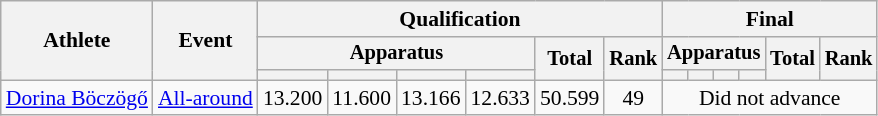<table class=wikitable style="font-size:90%;">
<tr>
<th rowspan=3>Athlete</th>
<th rowspan=3>Event</th>
<th colspan=6>Qualification</th>
<th colspan=6>Final</th>
</tr>
<tr style="font-size:95%">
<th colspan=4>Apparatus</th>
<th rowspan=2>Total</th>
<th rowspan=2>Rank</th>
<th colspan=4>Apparatus</th>
<th rowspan=2>Total</th>
<th rowspan=2>Rank</th>
</tr>
<tr style="font-size:95%">
<th></th>
<th></th>
<th></th>
<th></th>
<th></th>
<th></th>
<th></th>
<th></th>
</tr>
<tr align=center>
<td align=left><a href='#'>Dorina Böczögő</a></td>
<td align=left><a href='#'>All-around</a></td>
<td>13.200</td>
<td>11.600</td>
<td>13.166</td>
<td>12.633</td>
<td>50.599</td>
<td>49</td>
<td colspan=6>Did not advance</td>
</tr>
</table>
